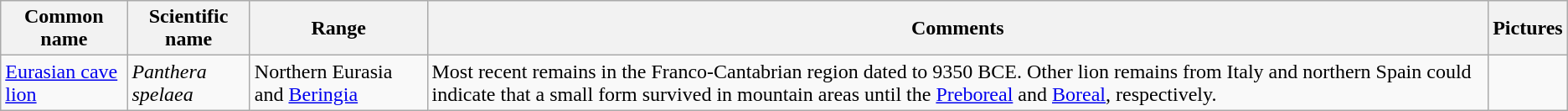<table class="wikitable">
<tr>
<th>Common name</th>
<th>Scientific name</th>
<th>Range</th>
<th class="unsortable">Comments</th>
<th class="unsortable">Pictures</th>
</tr>
<tr>
<td><a href='#'>Eurasian cave lion</a></td>
<td><em>Panthera spelaea</em></td>
<td>Northern Eurasia and <a href='#'>Beringia</a></td>
<td>Most recent remains in the Franco-Cantabrian region dated to 9350 BCE. Other lion remains from Italy and northern Spain could indicate that a small form survived in mountain areas until the <a href='#'>Preboreal</a> and <a href='#'>Boreal</a>, respectively.</td>
<td></td>
</tr>
</table>
